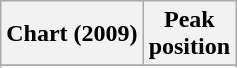<table class="wikitable sortable plainrowheaders" style="text-align:center">
<tr>
<th>Chart (2009)</th>
<th>Peak<br>position</th>
</tr>
<tr>
</tr>
<tr>
</tr>
<tr>
</tr>
<tr>
</tr>
</table>
